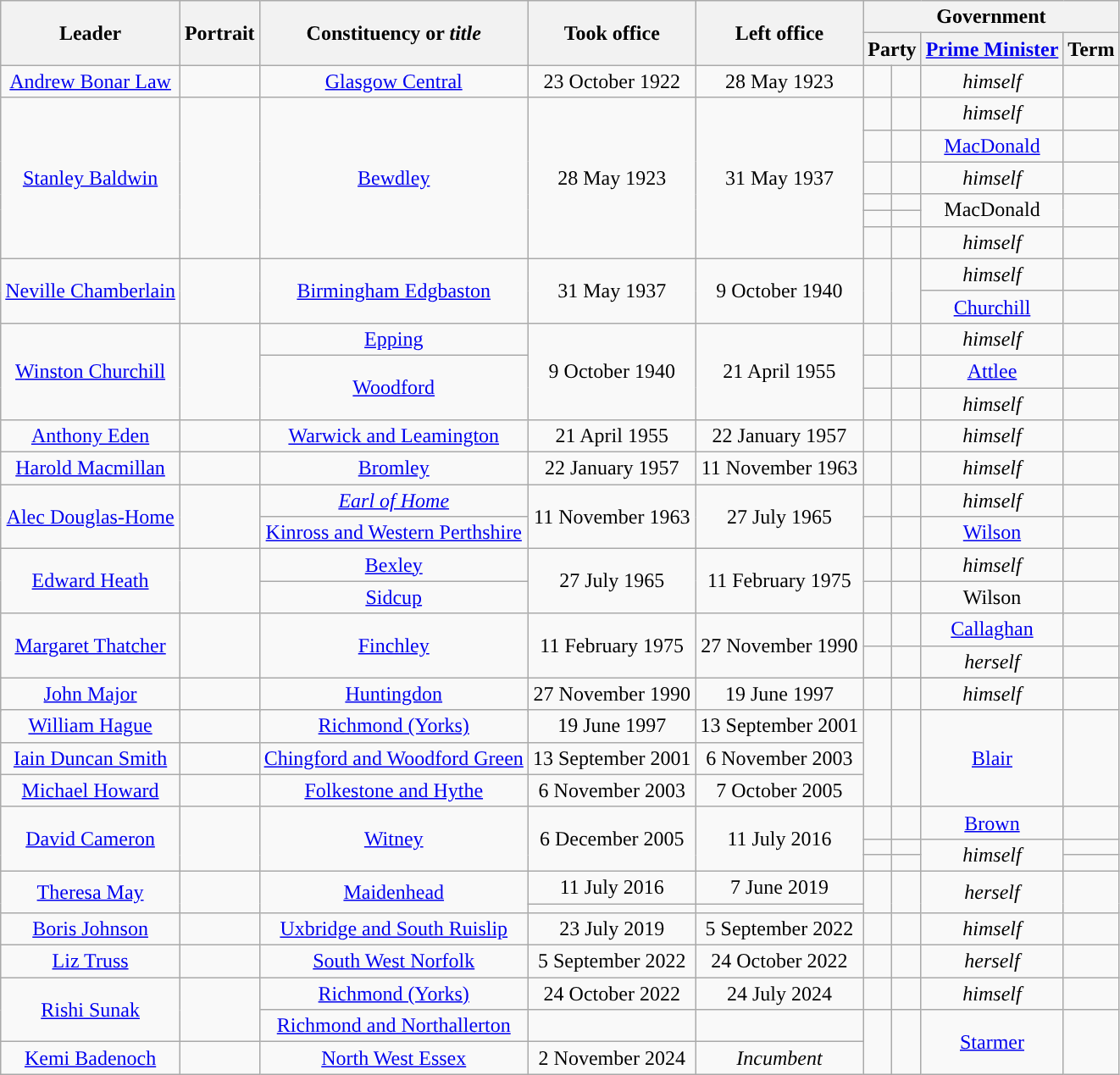<table class="wikitable" style="text-align:center">
<tr>
<th rowspan="2">Leader<br></th>
<th rowspan="2" class="unsortable">Portrait</th>
<th rowspan="2">Constituency or <em>title</em></th>
<th rowspan="2">Took office</th>
<th rowspan="2">Left office</th>
<th colspan="4">Government</th>
</tr>
<tr>
<th colspan="2">Party</th>
<th><a href='#'>Prime Minister</a></th>
<th>Term</th>
</tr>
<tr>
<td data-sort-value="Law"><a href='#'>Andrew Bonar Law</a> </td>
<td></td>
<td data-sort-value="Glasgow"><a href='#'>Glasgow Central</a></td>
<td>23 October 1922 </td>
<td>28 May 1923</td>
<td style="background-color: "></td>
<td><a href='#'></a></td>
<td><em>himself</em></td>
<td></td>
</tr>
<tr>
<td rowspan="6"><a href='#'>Stanley Baldwin</a> </td>
<td rowspan="6"></td>
<td rowspan="6"><a href='#'>Bewdley</a></td>
<td rowspan="6">28 May 1923 </td>
<td rowspan="6">31 May 1937</td>
<td style="background-color: "></td>
<td><a href='#'></a></td>
<td><em>himself</em></td>
<td></td>
</tr>
<tr>
<td style="background-color: "></td>
<td><a href='#'></a></td>
<td><a href='#'>MacDonald</a></td>
<td></td>
</tr>
<tr>
<td style="background-color: "></td>
<td><a href='#'></a></td>
<td><em>himself</em></td>
<td></td>
</tr>
<tr>
<td style="background-color: "></td>
<td><a href='#'></a></td>
<td rowspan="2">MacDonald</td>
<td rowspan="2"></td>
</tr>
<tr>
<td style="background-color: "></td>
<td><a href='#'></a></td>
</tr>
<tr>
<td style="background-color: "></td>
<td><a href='#'></a></td>
<td><em>himself</em></td>
<td></td>
</tr>
<tr>
<td rowspan="2"><a href='#'>Neville Chamberlain</a> </td>
<td rowspan="2"></td>
<td rowspan="2"><a href='#'>Birmingham Edgbaston</a></td>
<td rowspan="2">31 May 1937 </td>
<td rowspan="2">9 October 1940</td>
<td rowspan="2" style="background-color: "></td>
<td rowspan="2"><a href='#'></a></td>
<td><em>himself</em></td>
<td></td>
</tr>
<tr>
<td><a href='#'>Churchill</a></td>
<td></td>
</tr>
<tr>
<td rowspan="3"><a href='#'>Winston Churchill</a> </td>
<td rowspan="3"></td>
<td rowspan="1"><a href='#'>Epping</a> </td>
<td rowspan="3">9 October 1940 </td>
<td rowspan="3">21 April 1955</td>
<td style="background-color: "></td>
<td><a href='#'></a></td>
<td><em>himself</em></td>
<td></td>
</tr>
<tr>
<td rowspan="2"><a href='#'>Woodford</a> </td>
<td style="background-color: "></td>
<td><a href='#'></a></td>
<td><a href='#'>Attlee</a></td>
<td></td>
</tr>
<tr>
<td style="background-color: "></td>
<td><a href='#'></a></td>
<td><em>himself</em></td>
<td></td>
</tr>
<tr>
<td><a href='#'>Anthony Eden</a> </td>
<td></td>
<td><a href='#'>Warwick and Leamington</a></td>
<td>21 April 1955 </td>
<td>22 January 1957</td>
<td style="background-color: "></td>
<td><a href='#'></a></td>
<td><em>himself</em></td>
<td></td>
</tr>
<tr>
<td><a href='#'>Harold Macmillan</a> </td>
<td></td>
<td><a href='#'>Bromley</a></td>
<td>22 January 1957 </td>
<td>11 November 1963</td>
<td style="background-color: "></td>
<td><a href='#'></a></td>
<td><em>himself</em></td>
<td></td>
</tr>
<tr>
<td rowspan="3"><a href='#'>Alec Douglas-Home</a> </td>
<td rowspan="3"></td>
<td rowspan="1"><em><a href='#'>Earl of Home</a></em> </td>
<td rowspan="3">11 November 1963 </td>
<td rowspan="3">27 July 1965</td>
<td rowspan="2" style="background-color: "></td>
<td rowspan="2"><a href='#'></a></td>
<td rowspan="2"><em>himself</em></td>
<td rowspan="2"></td>
</tr>
<tr>
<td rowspan="2"><a href='#'>Kinross and Western Perthshire</a> </td>
</tr>
<tr>
<td rowspan="2" style="background-color: "></td>
<td rowspan="2"><a href='#'></a></td>
<td rowspan="2"><a href='#'>Wilson</a></td>
<td rowspan="2"></td>
</tr>
<tr>
<td rowspan="4"><a href='#'>Edward Heath</a> </td>
<td rowspan="4"></td>
<td rowspan="2"><a href='#'>Bexley</a> </td>
<td rowspan="4">27 July 1965 </td>
<td rowspan="4">11 February 1975</td>
</tr>
<tr>
<td rowspan="2" style="background-color: "></td>
<td rowspan="2"><a href='#'></a></td>
<td rowspan="2"><em>himself</em></td>
<td rowspan="2"></td>
</tr>
<tr>
<td rowspan="2"><a href='#'>Sidcup</a> </td>
</tr>
<tr>
<td rowspan="2" style="background-color: "></td>
<td rowspan="2"><a href='#'></a></td>
<td rowspan="2">Wilson</td>
<td rowspan="2"></td>
</tr>
<tr>
<td rowspan="3"><a href='#'>Margaret Thatcher</a> </td>
<td rowspan="3"></td>
<td rowspan="3"><a href='#'>Finchley</a></td>
<td rowspan="3">11 February 1975 </td>
<td rowspan="3">27 November 1990</td>
</tr>
<tr>
<td style="background-color: "></td>
<td><a href='#'></a></td>
<td><a href='#'>Callaghan</a></td>
<td></td>
</tr>
<tr>
<td style="background-color: "></td>
<td><a href='#'></a></td>
<td><em>herself</em></td>
<td></td>
</tr>
<tr>
<td rowspan=3><a href='#'>John Major</a> </td>
<td rowspan=3></td>
<td rowspan=3><a href='#'>Huntingdon</a></td>
<td rowspan=3>27 November 1990 </td>
<td rowspan=3>19 June 1997</td>
</tr>
<tr>
<td style="background-color: "></td>
<td><a href='#'></a></td>
<td><em>himself</em></td>
<td></td>
</tr>
<tr>
<td rowspan="5" style="background-color: "></td>
<td rowspan="5"><a href='#'></a></td>
<td rowspan="5"><a href='#'>Blair</a></td>
<td rowspan="5"></td>
</tr>
<tr>
<td><a href='#'>William Hague</a> </td>
<td></td>
<td><a href='#'>Richmond (Yorks)</a></td>
<td>19 June 1997 </td>
<td>13 September 2001</td>
</tr>
<tr>
<td><a href='#'>Iain Duncan Smith</a> </td>
<td></td>
<td><a href='#'>Chingford and Woodford Green</a></td>
<td>13 September 2001 </td>
<td>6 November 2003</td>
</tr>
<tr>
<td><a href='#'>Michael Howard</a> </td>
<td></td>
<td><a href='#'>Folkestone and Hythe</a></td>
<td>6 November 2003 </td>
<td>7 October 2005</td>
</tr>
<tr>
<td rowspan="4"><a href='#'>David Cameron</a> </td>
<td rowspan="4"></td>
<td rowspan="4"><a href='#'>Witney</a></td>
<td rowspan="4">6 December 2005 </td>
<td rowspan="4">11 July 2016</td>
</tr>
<tr>
<td style="background-color: "></td>
<td><a href='#'></a></td>
<td><a href='#'>Brown</a></td>
<td></td>
</tr>
<tr>
<td style="background-color: "></td>
<td><a href='#'></a></td>
<td rowspan="2"><em>himself</em></td>
<td></td>
</tr>
<tr>
<td style="background-color: "></td>
<td><a href='#'></a></td>
<td></td>
</tr>
<tr>
<td rowspan="2"><a href='#'>Theresa May</a> </td>
<td rowspan="2"></td>
<td rowspan="2"><a href='#'>Maidenhead</a></td>
<td rowspan="1">11 July 2016 </td>
<td rowspan="1">7 June 2019</td>
<td rowspan="2" style="background-color: "></td>
<td rowspan="2"><a href='#'></a></td>
<td rowspan="2"><em>herself</em></td>
<td rowspan="2"></td>
</tr>
<tr>
<td rowspan="1"> </td>
<td rowspan="1"></td>
</tr>
<tr>
<td><a href='#'>Boris Johnson</a> </td>
<td></td>
<td><a href='#'>Uxbridge and South Ruislip</a></td>
<td>23 July 2019 </td>
<td>5 September 2022</td>
<td style="background-color: "></td>
<td><a href='#'></a></td>
<td><em>himself</em></td>
<td></td>
</tr>
<tr>
<td><a href='#'>Liz Truss</a> </td>
<td></td>
<td><a href='#'>South West Norfolk</a></td>
<td>5 September 2022 </td>
<td>24 October 2022</td>
<td style="background-color: "></td>
<td><a href='#'></a></td>
<td><em>herself</em></td>
<td></td>
</tr>
<tr>
<td rowspan="2"><a href='#'>Rishi Sunak</a> </td>
<td rowspan="2"></td>
<td><a href='#'>Richmond (Yorks)</a><br></td>
<td>24 October 2022 </td>
<td>24 July 2024</td>
<td style="background-color: "></td>
<td><a href='#'></a></td>
<td><em>himself</em></td>
<td></td>
</tr>
<tr>
<td><a href='#'>Richmond and Northallerton</a><br></td>
<td> </td>
<td></td>
<td rowspan="2" style="background-color: "></td>
<td rowspan="2"><a href='#'></a></td>
<td rowspan="2"><a href='#'>Starmer</a></td>
<td rowspan="2"></td>
</tr>
<tr>
<td><a href='#'>Kemi Badenoch</a> </td>
<td></td>
<td><a href='#'>North West Essex</a></td>
<td>2 November 2024 </td>
<td><em>Incumbent</em></td>
</tr>
</table>
